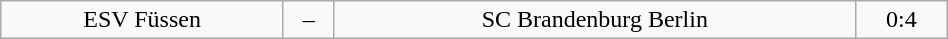<table class="wikitable" width="50%">
<tr align="center">
<td>ESV Füssen</td>
<td>–</td>
<td>SC Brandenburg Berlin</td>
<td>0:4</td>
</tr>
</table>
